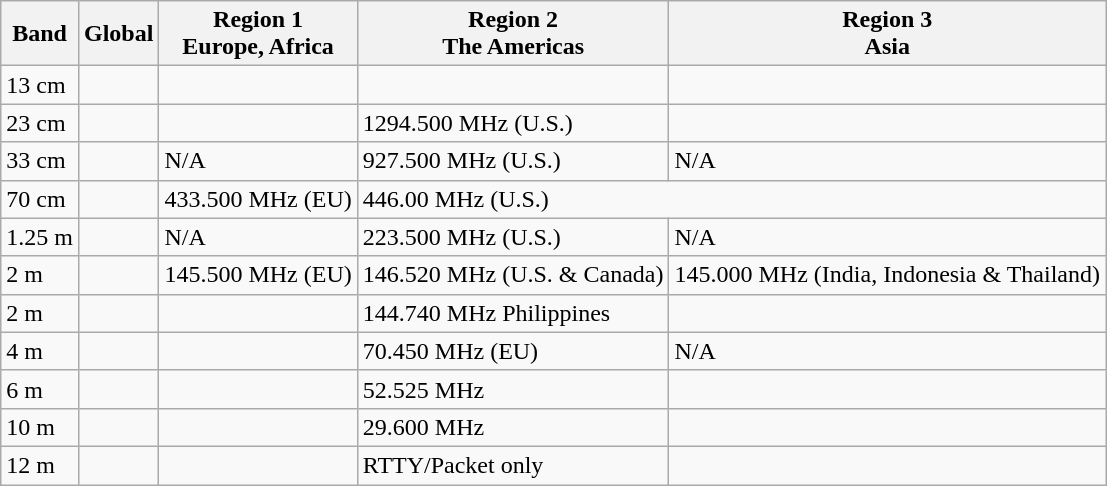<table class="wikitable">
<tr>
<th>Band</th>
<th>Global</th>
<th>Region 1<br>Europe, Africa</th>
<th>Region 2<br>The Americas</th>
<th>Region 3<br>Asia</th>
</tr>
<tr>
<td>13 cm</td>
<td></td>
<td></td>
<td></td>
<td></td>
</tr>
<tr>
<td>23 cm</td>
<td></td>
<td></td>
<td>1294.500 MHz (U.S.)</td>
<td></td>
</tr>
<tr>
<td>33 cm</td>
<td></td>
<td>N/A</td>
<td>927.500 MHz (U.S.)</td>
<td>N/A</td>
</tr>
<tr>
<td>70 cm</td>
<td></td>
<td>433.500 MHz (EU)</td>
<td colspan="2">446.00 MHz (U.S.)</td>
</tr>
<tr>
<td>1.25 m</td>
<td></td>
<td>N/A</td>
<td>223.500 MHz (U.S.)</td>
<td>N/A</td>
</tr>
<tr>
<td>2 m</td>
<td></td>
<td>145.500 MHz (EU)</td>
<td>146.520 MHz (U.S. & Canada)</td>
<td>145.000 MHz (India, Indonesia & Thailand)</td>
</tr>
<tr>
<td>2 m</td>
<td></td>
<td></td>
<td>144.740 MHz Philippines </td>
<td></td>
</tr>
<tr>
<td>4 m</td>
<td></td>
<td></td>
<td>70.450 MHz (EU)</td>
<td colspan="2">N/A</td>
</tr>
<tr>
<td>6 m</td>
<td></td>
<td></td>
<td>52.525 MHz</td>
<td></td>
</tr>
<tr>
<td>10 m</td>
<td></td>
<td></td>
<td>29.600 MHz</td>
<td></td>
</tr>
<tr>
<td>12 m</td>
<td></td>
<td></td>
<td>RTTY/Packet only</td>
<td></td>
</tr>
</table>
